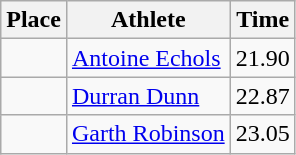<table class="wikitable">
<tr>
<th>Place</th>
<th>Athlete</th>
<th>Time</th>
</tr>
<tr>
<td align=center></td>
<td><a href='#'>Antoine Echols</a></td>
<td>21.90</td>
</tr>
<tr>
<td align=center></td>
<td><a href='#'>Durran Dunn</a></td>
<td>22.87</td>
</tr>
<tr>
<td align=center></td>
<td><a href='#'>Garth Robinson</a></td>
<td>23.05</td>
</tr>
</table>
